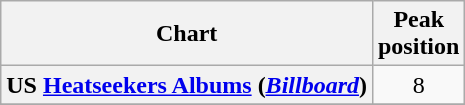<table class="wikitable sortable plainrowheaders" style="text-align:center;" border="1">
<tr>
<th scope="col">Chart</th>
<th scope="col">Peak<br>position</th>
</tr>
<tr>
<th scope="row">US <a href='#'>Heatseekers Albums</a> (<em><a href='#'>Billboard</a></em>)</th>
<td>8</td>
</tr>
<tr>
</tr>
</table>
